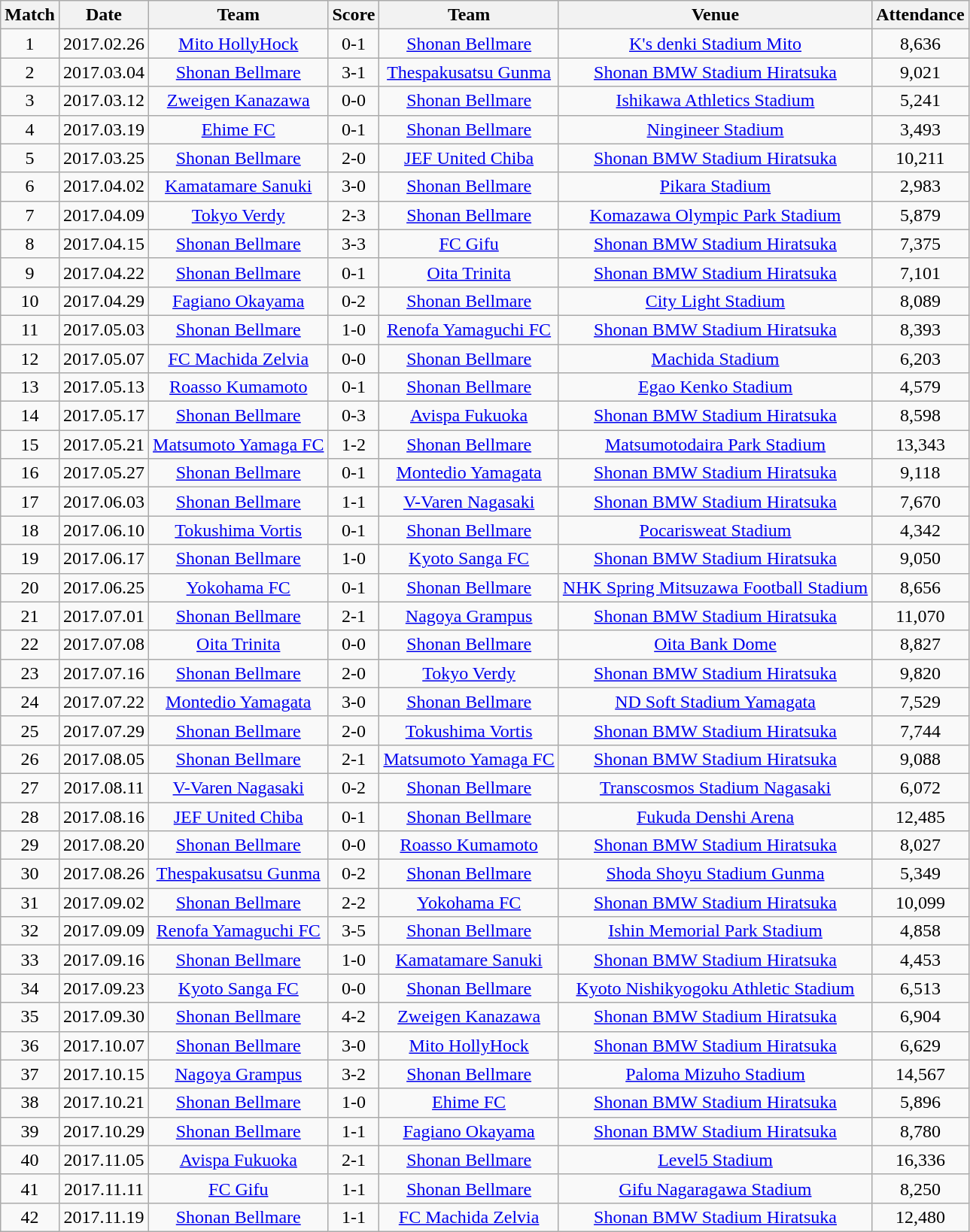<table class="wikitable" style="text-align:center;">
<tr>
<th>Match</th>
<th>Date</th>
<th>Team</th>
<th>Score</th>
<th>Team</th>
<th>Venue</th>
<th>Attendance</th>
</tr>
<tr>
<td>1</td>
<td>2017.02.26</td>
<td><a href='#'>Mito HollyHock</a></td>
<td>0-1</td>
<td><a href='#'>Shonan Bellmare</a></td>
<td><a href='#'>K's denki Stadium Mito</a></td>
<td>8,636</td>
</tr>
<tr>
<td>2</td>
<td>2017.03.04</td>
<td><a href='#'>Shonan Bellmare</a></td>
<td>3-1</td>
<td><a href='#'>Thespakusatsu Gunma</a></td>
<td><a href='#'>Shonan BMW Stadium Hiratsuka</a></td>
<td>9,021</td>
</tr>
<tr>
<td>3</td>
<td>2017.03.12</td>
<td><a href='#'>Zweigen Kanazawa</a></td>
<td>0-0</td>
<td><a href='#'>Shonan Bellmare</a></td>
<td><a href='#'>Ishikawa Athletics Stadium</a></td>
<td>5,241</td>
</tr>
<tr>
<td>4</td>
<td>2017.03.19</td>
<td><a href='#'>Ehime FC</a></td>
<td>0-1</td>
<td><a href='#'>Shonan Bellmare</a></td>
<td><a href='#'>Ningineer Stadium</a></td>
<td>3,493</td>
</tr>
<tr>
<td>5</td>
<td>2017.03.25</td>
<td><a href='#'>Shonan Bellmare</a></td>
<td>2-0</td>
<td><a href='#'>JEF United Chiba</a></td>
<td><a href='#'>Shonan BMW Stadium Hiratsuka</a></td>
<td>10,211</td>
</tr>
<tr>
<td>6</td>
<td>2017.04.02</td>
<td><a href='#'>Kamatamare Sanuki</a></td>
<td>3-0</td>
<td><a href='#'>Shonan Bellmare</a></td>
<td><a href='#'>Pikara Stadium</a></td>
<td>2,983</td>
</tr>
<tr>
<td>7</td>
<td>2017.04.09</td>
<td><a href='#'>Tokyo Verdy</a></td>
<td>2-3</td>
<td><a href='#'>Shonan Bellmare</a></td>
<td><a href='#'>Komazawa Olympic Park Stadium</a></td>
<td>5,879</td>
</tr>
<tr>
<td>8</td>
<td>2017.04.15</td>
<td><a href='#'>Shonan Bellmare</a></td>
<td>3-3</td>
<td><a href='#'>FC Gifu</a></td>
<td><a href='#'>Shonan BMW Stadium Hiratsuka</a></td>
<td>7,375</td>
</tr>
<tr>
<td>9</td>
<td>2017.04.22</td>
<td><a href='#'>Shonan Bellmare</a></td>
<td>0-1</td>
<td><a href='#'>Oita Trinita</a></td>
<td><a href='#'>Shonan BMW Stadium Hiratsuka</a></td>
<td>7,101</td>
</tr>
<tr>
<td>10</td>
<td>2017.04.29</td>
<td><a href='#'>Fagiano Okayama</a></td>
<td>0-2</td>
<td><a href='#'>Shonan Bellmare</a></td>
<td><a href='#'>City Light Stadium</a></td>
<td>8,089</td>
</tr>
<tr>
<td>11</td>
<td>2017.05.03</td>
<td><a href='#'>Shonan Bellmare</a></td>
<td>1-0</td>
<td><a href='#'>Renofa Yamaguchi FC</a></td>
<td><a href='#'>Shonan BMW Stadium Hiratsuka</a></td>
<td>8,393</td>
</tr>
<tr>
<td>12</td>
<td>2017.05.07</td>
<td><a href='#'>FC Machida Zelvia</a></td>
<td>0-0</td>
<td><a href='#'>Shonan Bellmare</a></td>
<td><a href='#'>Machida Stadium</a></td>
<td>6,203</td>
</tr>
<tr>
<td>13</td>
<td>2017.05.13</td>
<td><a href='#'>Roasso Kumamoto</a></td>
<td>0-1</td>
<td><a href='#'>Shonan Bellmare</a></td>
<td><a href='#'>Egao Kenko Stadium</a></td>
<td>4,579</td>
</tr>
<tr>
<td>14</td>
<td>2017.05.17</td>
<td><a href='#'>Shonan Bellmare</a></td>
<td>0-3</td>
<td><a href='#'>Avispa Fukuoka</a></td>
<td><a href='#'>Shonan BMW Stadium Hiratsuka</a></td>
<td>8,598</td>
</tr>
<tr>
<td>15</td>
<td>2017.05.21</td>
<td><a href='#'>Matsumoto Yamaga FC</a></td>
<td>1-2</td>
<td><a href='#'>Shonan Bellmare</a></td>
<td><a href='#'>Matsumotodaira Park Stadium</a></td>
<td>13,343</td>
</tr>
<tr>
<td>16</td>
<td>2017.05.27</td>
<td><a href='#'>Shonan Bellmare</a></td>
<td>0-1</td>
<td><a href='#'>Montedio Yamagata</a></td>
<td><a href='#'>Shonan BMW Stadium Hiratsuka</a></td>
<td>9,118</td>
</tr>
<tr>
<td>17</td>
<td>2017.06.03</td>
<td><a href='#'>Shonan Bellmare</a></td>
<td>1-1</td>
<td><a href='#'>V-Varen Nagasaki</a></td>
<td><a href='#'>Shonan BMW Stadium Hiratsuka</a></td>
<td>7,670</td>
</tr>
<tr>
<td>18</td>
<td>2017.06.10</td>
<td><a href='#'>Tokushima Vortis</a></td>
<td>0-1</td>
<td><a href='#'>Shonan Bellmare</a></td>
<td><a href='#'>Pocarisweat Stadium</a></td>
<td>4,342</td>
</tr>
<tr>
<td>19</td>
<td>2017.06.17</td>
<td><a href='#'>Shonan Bellmare</a></td>
<td>1-0</td>
<td><a href='#'>Kyoto Sanga FC</a></td>
<td><a href='#'>Shonan BMW Stadium Hiratsuka</a></td>
<td>9,050</td>
</tr>
<tr>
<td>20</td>
<td>2017.06.25</td>
<td><a href='#'>Yokohama FC</a></td>
<td>0-1</td>
<td><a href='#'>Shonan Bellmare</a></td>
<td><a href='#'>NHK Spring Mitsuzawa Football Stadium</a></td>
<td>8,656</td>
</tr>
<tr>
<td>21</td>
<td>2017.07.01</td>
<td><a href='#'>Shonan Bellmare</a></td>
<td>2-1</td>
<td><a href='#'>Nagoya Grampus</a></td>
<td><a href='#'>Shonan BMW Stadium Hiratsuka</a></td>
<td>11,070</td>
</tr>
<tr>
<td>22</td>
<td>2017.07.08</td>
<td><a href='#'>Oita Trinita</a></td>
<td>0-0</td>
<td><a href='#'>Shonan Bellmare</a></td>
<td><a href='#'>Oita Bank Dome</a></td>
<td>8,827</td>
</tr>
<tr>
<td>23</td>
<td>2017.07.16</td>
<td><a href='#'>Shonan Bellmare</a></td>
<td>2-0</td>
<td><a href='#'>Tokyo Verdy</a></td>
<td><a href='#'>Shonan BMW Stadium Hiratsuka</a></td>
<td>9,820</td>
</tr>
<tr>
<td>24</td>
<td>2017.07.22</td>
<td><a href='#'>Montedio Yamagata</a></td>
<td>3-0</td>
<td><a href='#'>Shonan Bellmare</a></td>
<td><a href='#'>ND Soft Stadium Yamagata</a></td>
<td>7,529</td>
</tr>
<tr>
<td>25</td>
<td>2017.07.29</td>
<td><a href='#'>Shonan Bellmare</a></td>
<td>2-0</td>
<td><a href='#'>Tokushima Vortis</a></td>
<td><a href='#'>Shonan BMW Stadium Hiratsuka</a></td>
<td>7,744</td>
</tr>
<tr>
<td>26</td>
<td>2017.08.05</td>
<td><a href='#'>Shonan Bellmare</a></td>
<td>2-1</td>
<td><a href='#'>Matsumoto Yamaga FC</a></td>
<td><a href='#'>Shonan BMW Stadium Hiratsuka</a></td>
<td>9,088</td>
</tr>
<tr>
<td>27</td>
<td>2017.08.11</td>
<td><a href='#'>V-Varen Nagasaki</a></td>
<td>0-2</td>
<td><a href='#'>Shonan Bellmare</a></td>
<td><a href='#'>Transcosmos Stadium Nagasaki</a></td>
<td>6,072</td>
</tr>
<tr>
<td>28</td>
<td>2017.08.16</td>
<td><a href='#'>JEF United Chiba</a></td>
<td>0-1</td>
<td><a href='#'>Shonan Bellmare</a></td>
<td><a href='#'>Fukuda Denshi Arena</a></td>
<td>12,485</td>
</tr>
<tr>
<td>29</td>
<td>2017.08.20</td>
<td><a href='#'>Shonan Bellmare</a></td>
<td>0-0</td>
<td><a href='#'>Roasso Kumamoto</a></td>
<td><a href='#'>Shonan BMW Stadium Hiratsuka</a></td>
<td>8,027</td>
</tr>
<tr>
<td>30</td>
<td>2017.08.26</td>
<td><a href='#'>Thespakusatsu Gunma</a></td>
<td>0-2</td>
<td><a href='#'>Shonan Bellmare</a></td>
<td><a href='#'>Shoda Shoyu Stadium Gunma</a></td>
<td>5,349</td>
</tr>
<tr>
<td>31</td>
<td>2017.09.02</td>
<td><a href='#'>Shonan Bellmare</a></td>
<td>2-2</td>
<td><a href='#'>Yokohama FC</a></td>
<td><a href='#'>Shonan BMW Stadium Hiratsuka</a></td>
<td>10,099</td>
</tr>
<tr>
<td>32</td>
<td>2017.09.09</td>
<td><a href='#'>Renofa Yamaguchi FC</a></td>
<td>3-5</td>
<td><a href='#'>Shonan Bellmare</a></td>
<td><a href='#'>Ishin Memorial Park Stadium</a></td>
<td>4,858</td>
</tr>
<tr>
<td>33</td>
<td>2017.09.16</td>
<td><a href='#'>Shonan Bellmare</a></td>
<td>1-0</td>
<td><a href='#'>Kamatamare Sanuki</a></td>
<td><a href='#'>Shonan BMW Stadium Hiratsuka</a></td>
<td>4,453</td>
</tr>
<tr>
<td>34</td>
<td>2017.09.23</td>
<td><a href='#'>Kyoto Sanga FC</a></td>
<td>0-0</td>
<td><a href='#'>Shonan Bellmare</a></td>
<td><a href='#'>Kyoto Nishikyogoku Athletic Stadium</a></td>
<td>6,513</td>
</tr>
<tr>
<td>35</td>
<td>2017.09.30</td>
<td><a href='#'>Shonan Bellmare</a></td>
<td>4-2</td>
<td><a href='#'>Zweigen Kanazawa</a></td>
<td><a href='#'>Shonan BMW Stadium Hiratsuka</a></td>
<td>6,904</td>
</tr>
<tr>
<td>36</td>
<td>2017.10.07</td>
<td><a href='#'>Shonan Bellmare</a></td>
<td>3-0</td>
<td><a href='#'>Mito HollyHock</a></td>
<td><a href='#'>Shonan BMW Stadium Hiratsuka</a></td>
<td>6,629</td>
</tr>
<tr>
<td>37</td>
<td>2017.10.15</td>
<td><a href='#'>Nagoya Grampus</a></td>
<td>3-2</td>
<td><a href='#'>Shonan Bellmare</a></td>
<td><a href='#'>Paloma Mizuho Stadium</a></td>
<td>14,567</td>
</tr>
<tr>
<td>38</td>
<td>2017.10.21</td>
<td><a href='#'>Shonan Bellmare</a></td>
<td>1-0</td>
<td><a href='#'>Ehime FC</a></td>
<td><a href='#'>Shonan BMW Stadium Hiratsuka</a></td>
<td>5,896</td>
</tr>
<tr>
<td>39</td>
<td>2017.10.29</td>
<td><a href='#'>Shonan Bellmare</a></td>
<td>1-1</td>
<td><a href='#'>Fagiano Okayama</a></td>
<td><a href='#'>Shonan BMW Stadium Hiratsuka</a></td>
<td>8,780</td>
</tr>
<tr>
<td>40</td>
<td>2017.11.05</td>
<td><a href='#'>Avispa Fukuoka</a></td>
<td>2-1</td>
<td><a href='#'>Shonan Bellmare</a></td>
<td><a href='#'>Level5 Stadium</a></td>
<td>16,336</td>
</tr>
<tr>
<td>41</td>
<td>2017.11.11</td>
<td><a href='#'>FC Gifu</a></td>
<td>1-1</td>
<td><a href='#'>Shonan Bellmare</a></td>
<td><a href='#'>Gifu Nagaragawa Stadium</a></td>
<td>8,250</td>
</tr>
<tr>
<td>42</td>
<td>2017.11.19</td>
<td><a href='#'>Shonan Bellmare</a></td>
<td>1-1</td>
<td><a href='#'>FC Machida Zelvia</a></td>
<td><a href='#'>Shonan BMW Stadium Hiratsuka</a></td>
<td>12,480</td>
</tr>
</table>
